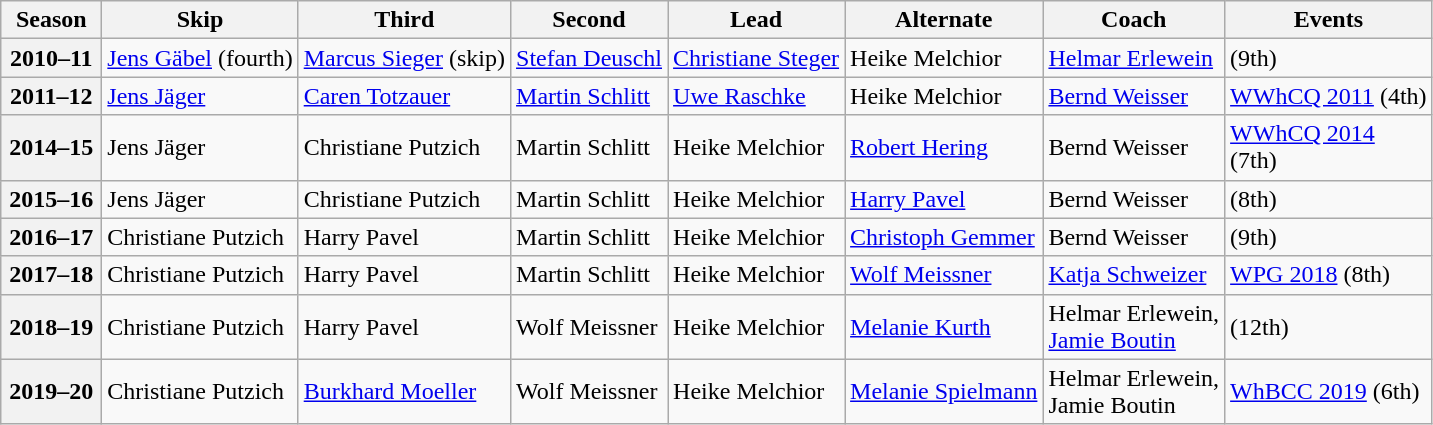<table class="wikitable">
<tr>
<th scope="col" width=60>Season</th>
<th scope="col">Skip</th>
<th scope="col">Third</th>
<th scope="col">Second</th>
<th scope="col">Lead</th>
<th scope="col">Alternate</th>
<th scope="col">Coach</th>
<th scope="col">Events</th>
</tr>
<tr>
<th scope="row">2010–11</th>
<td><a href='#'>Jens Gäbel</a> (fourth)</td>
<td><a href='#'>Marcus Sieger</a> (skip)</td>
<td><a href='#'>Stefan Deuschl</a></td>
<td><a href='#'>Christiane Steger</a></td>
<td>Heike Melchior</td>
<td><a href='#'>Helmar Erlewein</a></td>
<td> (9th)</td>
</tr>
<tr>
<th scope="row">2011–12</th>
<td><a href='#'>Jens Jäger</a></td>
<td><a href='#'>Caren Totzauer</a></td>
<td><a href='#'>Martin Schlitt</a></td>
<td><a href='#'>Uwe Raschke</a></td>
<td>Heike Melchior</td>
<td><a href='#'>Bernd Weisser</a></td>
<td><a href='#'>WWhCQ 2011</a> (4th)</td>
</tr>
<tr>
<th scope="row">2014–15</th>
<td>Jens Jäger</td>
<td>Christiane Putzich</td>
<td>Martin Schlitt</td>
<td>Heike Melchior</td>
<td><a href='#'>Robert Hering</a></td>
<td>Bernd Weisser</td>
<td><a href='#'>WWhCQ 2014</a> <br> (7th)</td>
</tr>
<tr>
<th scope="row">2015–16</th>
<td>Jens Jäger</td>
<td>Christiane Putzich</td>
<td>Martin Schlitt</td>
<td>Heike Melchior</td>
<td><a href='#'>Harry Pavel</a></td>
<td>Bernd Weisser</td>
<td> (8th)</td>
</tr>
<tr>
<th scope="row">2016–17</th>
<td>Christiane Putzich</td>
<td>Harry Pavel</td>
<td>Martin Schlitt</td>
<td>Heike Melchior</td>
<td><a href='#'>Christoph Gemmer</a></td>
<td>Bernd Weisser</td>
<td> (9th)</td>
</tr>
<tr>
<th scope="row">2017–18</th>
<td>Christiane Putzich</td>
<td>Harry Pavel</td>
<td>Martin Schlitt</td>
<td>Heike Melchior</td>
<td><a href='#'>Wolf Meissner</a></td>
<td><a href='#'>Katja Schweizer</a></td>
<td><a href='#'>WPG 2018</a> (8th)</td>
</tr>
<tr>
<th scope="row">2018–19</th>
<td>Christiane Putzich</td>
<td>Harry Pavel</td>
<td>Wolf Meissner</td>
<td>Heike Melchior</td>
<td><a href='#'>Melanie Kurth</a></td>
<td>Helmar Erlewein,<br><a href='#'>Jamie Boutin</a></td>
<td> (12th)</td>
</tr>
<tr>
<th scope="row">2019–20</th>
<td>Christiane Putzich</td>
<td><a href='#'>Burkhard Moeller</a></td>
<td>Wolf Meissner</td>
<td>Heike Melchior</td>
<td><a href='#'>Melanie Spielmann</a></td>
<td>Helmar Erlewein,<br>Jamie Boutin</td>
<td><a href='#'>WhBCC 2019</a> (6th)</td>
</tr>
</table>
